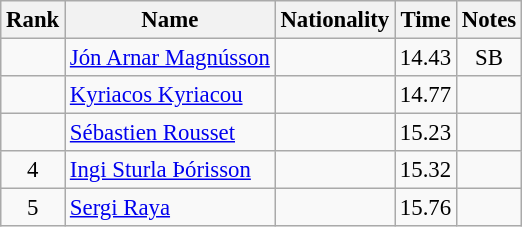<table class="wikitable sortable" style="text-align:center; font-size:95%">
<tr>
<th>Rank</th>
<th>Name</th>
<th>Nationality</th>
<th>Time</th>
<th>Notes</th>
</tr>
<tr>
<td></td>
<td align=left><a href='#'>Jón Arnar Magnússon</a></td>
<td align=left></td>
<td>14.43</td>
<td>SB</td>
</tr>
<tr>
<td></td>
<td align=left><a href='#'>Kyriacos Kyriacou</a></td>
<td align=left></td>
<td>14.77</td>
<td></td>
</tr>
<tr>
<td></td>
<td align=left><a href='#'>Sébastien Rousset</a></td>
<td align=left></td>
<td>15.23</td>
<td></td>
</tr>
<tr>
<td>4</td>
<td align=left><a href='#'>Ingi Sturla Þórisson</a></td>
<td align=left></td>
<td>15.32</td>
<td></td>
</tr>
<tr>
<td>5</td>
<td align=left><a href='#'>Sergi Raya</a></td>
<td align=left></td>
<td>15.76</td>
<td></td>
</tr>
</table>
